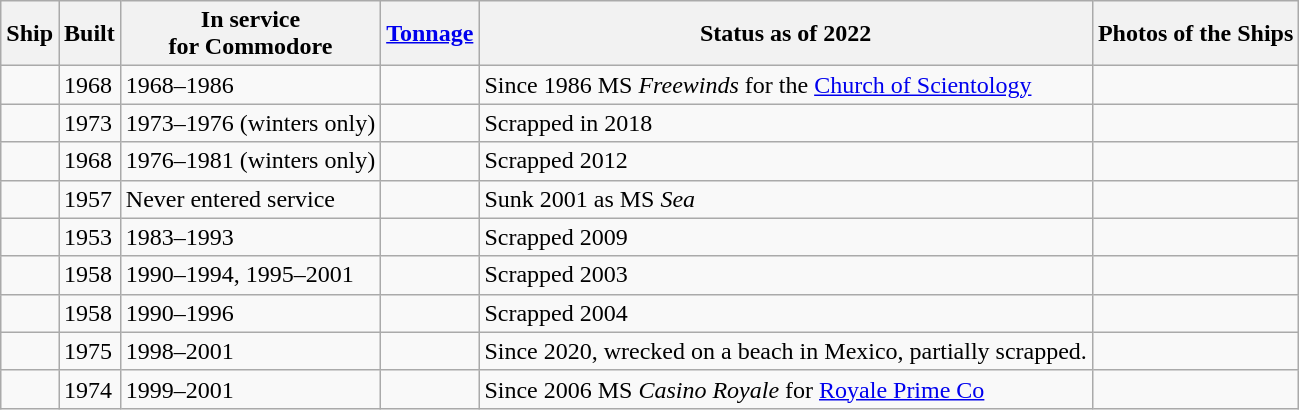<table class="wikitable">
<tr>
<th>Ship</th>
<th>Built</th>
<th>In service<br>for Commodore</th>
<th><a href='#'>Tonnage</a></th>
<th>Status as of 2022</th>
<th>Photos of the Ships</th>
</tr>
<tr>
<td></td>
<td>1968</td>
<td>1968–1986</td>
<td align="Right"></td>
<td>Since 1986 MS <em>Freewinds</em> for the <a href='#'>Church of Scientology</a></td>
<td></td>
</tr>
<tr>
<td></td>
<td>1973</td>
<td>1973–1976 (winters only)</td>
<td align="Right"></td>
<td>Scrapped in 2018</td>
<td></td>
</tr>
<tr>
<td></td>
<td>1968</td>
<td>1976–1981 (winters only)</td>
<td align="Right"></td>
<td>Scrapped 2012</td>
<td></td>
</tr>
<tr>
<td></td>
<td>1957</td>
<td>Never entered service</td>
<td align="Right"></td>
<td>Sunk 2001 as MS <em>Sea</em></td>
<td></td>
</tr>
<tr>
<td></td>
<td>1953</td>
<td>1983–1993</td>
<td align="Right"></td>
<td>Scrapped 2009</td>
<td></td>
</tr>
<tr>
<td></td>
<td>1958</td>
<td>1990–1994, 1995–2001</td>
<td align="Right"></td>
<td>Scrapped 2003</td>
<td></td>
</tr>
<tr>
<td></td>
<td>1958</td>
<td>1990–1996</td>
<td align="Right"></td>
<td>Scrapped 2004</td>
<td></td>
</tr>
<tr>
<td></td>
<td>1975</td>
<td>1998–2001</td>
<td align="Right"></td>
<td>Since 2020, wrecked on a beach in Mexico, partially scrapped.</td>
<td></td>
</tr>
<tr>
<td></td>
<td>1974</td>
<td>1999–2001</td>
<td align="Right"></td>
<td>Since 2006 MS <em>Casino Royale</em> for <a href='#'>Royale Prime Co</a></td>
<td></td>
</tr>
</table>
